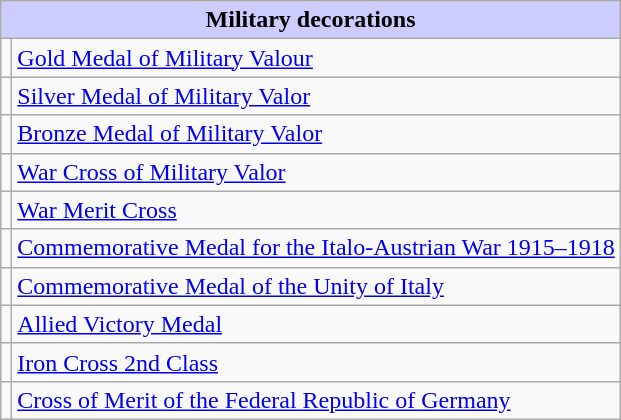<table class="wikitable">
<tr style="background:#ccf; text-align:center;">
<td colspan=2><strong>Military decorations</strong></td>
</tr>
<tr>
<td></td>
<td><a href='#'>Gold Medal of Military Valour</a></td>
</tr>
<tr>
<td></td>
<td><a href='#'>Silver Medal of Military Valor</a></td>
</tr>
<tr>
<td></td>
<td><a href='#'>Bronze Medal of Military Valor</a></td>
</tr>
<tr>
<td></td>
<td><a href='#'>War Cross of Military Valor</a></td>
</tr>
<tr>
<td></td>
<td><a href='#'>War Merit Cross</a></td>
</tr>
<tr>
<td></td>
<td><a href='#'>Commemorative Medal for the Italo-Austrian War 1915–1918</a></td>
</tr>
<tr>
<td></td>
<td><a href='#'>Commemorative Medal of the Unity of Italy</a></td>
</tr>
<tr>
<td></td>
<td><a href='#'>Allied Victory Medal</a></td>
</tr>
<tr>
<td></td>
<td><a href='#'>Iron Cross 2nd Class</a></td>
</tr>
<tr>
<td></td>
<td><a href='#'>Cross of Merit of the Federal Republic of Germany</a></td>
</tr>
</table>
